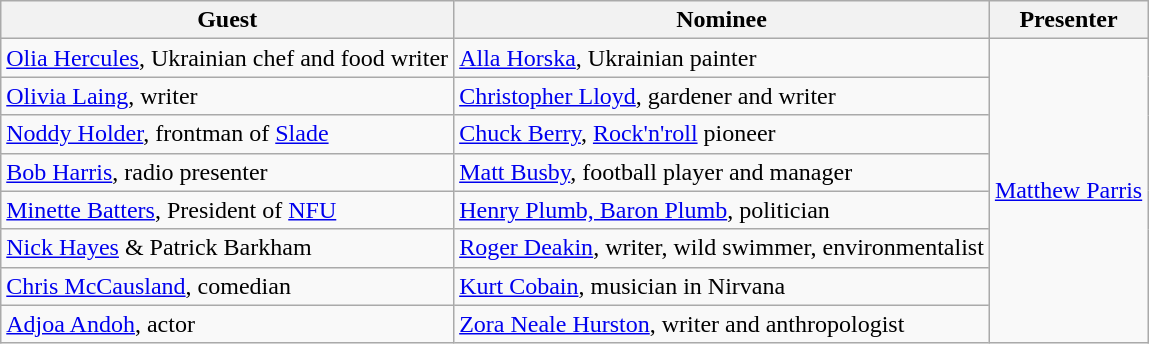<table class="wikitable">
<tr>
<th>Guest</th>
<th>Nominee</th>
<th>Presenter</th>
</tr>
<tr>
<td><a href='#'>Olia Hercules</a>, Ukrainian chef and food writer</td>
<td><a href='#'>Alla Horska</a>, Ukrainian painter</td>
<td rowspan="8"><a href='#'>Matthew Parris</a></td>
</tr>
<tr>
<td><a href='#'>Olivia Laing</a>, writer</td>
<td><a href='#'>Christopher Lloyd</a>, gardener and writer</td>
</tr>
<tr>
<td><a href='#'>Noddy Holder</a>, frontman of <a href='#'>Slade</a></td>
<td><a href='#'>Chuck Berry</a>, <a href='#'>Rock'n'roll</a> pioneer</td>
</tr>
<tr>
<td><a href='#'>Bob Harris</a>, radio presenter</td>
<td><a href='#'>Matt Busby</a>, football player and manager</td>
</tr>
<tr>
<td><a href='#'>Minette Batters</a>, President of <a href='#'>NFU</a></td>
<td><a href='#'>Henry Plumb, Baron Plumb</a>, politician</td>
</tr>
<tr>
<td><a href='#'>Nick Hayes</a> & Patrick Barkham</td>
<td><a href='#'>Roger Deakin</a>, writer, wild swimmer, environmentalist</td>
</tr>
<tr>
<td><a href='#'>Chris McCausland</a>, comedian</td>
<td><a href='#'>Kurt Cobain</a>, musician in Nirvana</td>
</tr>
<tr>
<td><a href='#'>Adjoa Andoh</a>, actor</td>
<td><a href='#'>Zora Neale Hurston</a>, writer and anthropologist</td>
</tr>
</table>
